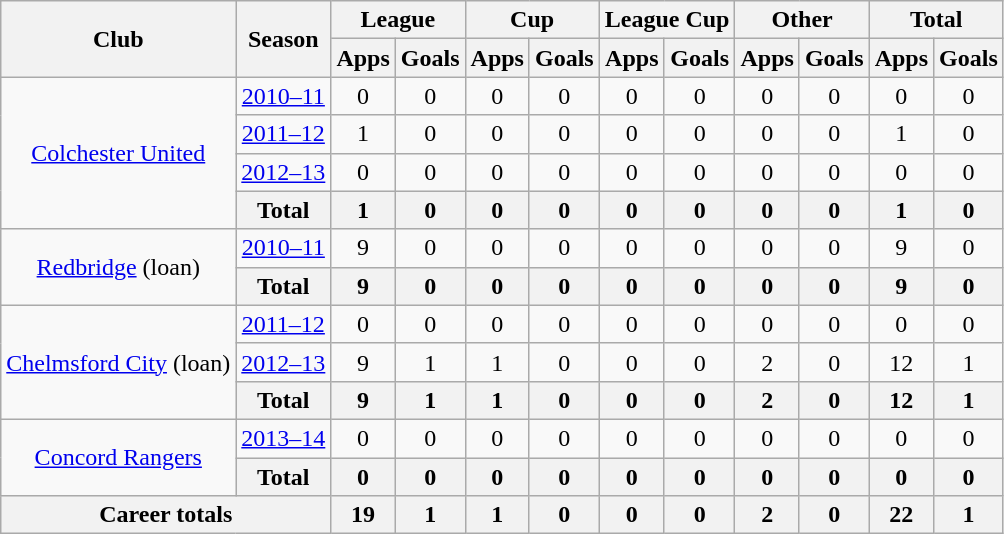<table class="wikitable" style="text-align: center;">
<tr>
<th rowspan="2">Club</th>
<th rowspan="2">Season</th>
<th colspan="2">League</th>
<th colspan="2">Cup</th>
<th colspan="2">League Cup</th>
<th colspan="2">Other</th>
<th colspan="2">Total</th>
</tr>
<tr>
<th>Apps</th>
<th>Goals</th>
<th>Apps</th>
<th>Goals</th>
<th>Apps</th>
<th>Goals</th>
<th>Apps</th>
<th>Goals</th>
<th>Apps</th>
<th>Goals</th>
</tr>
<tr>
<td rowspan="4" valign="centre"><a href='#'>Colchester United</a></td>
<td><a href='#'>2010–11</a></td>
<td>0</td>
<td>0</td>
<td>0</td>
<td>0</td>
<td>0</td>
<td>0</td>
<td>0</td>
<td>0</td>
<td>0</td>
<td>0</td>
</tr>
<tr>
<td><a href='#'>2011–12</a></td>
<td>1</td>
<td>0</td>
<td>0</td>
<td>0</td>
<td>0</td>
<td>0</td>
<td>0</td>
<td>0</td>
<td>1</td>
<td>0</td>
</tr>
<tr>
<td><a href='#'>2012–13</a></td>
<td>0</td>
<td>0</td>
<td>0</td>
<td>0</td>
<td>0</td>
<td>0</td>
<td>0</td>
<td>0</td>
<td>0</td>
<td>0</td>
</tr>
<tr>
<th>Total</th>
<th>1</th>
<th>0</th>
<th>0</th>
<th>0</th>
<th>0</th>
<th>0</th>
<th>0</th>
<th>0</th>
<th>1</th>
<th>0</th>
</tr>
<tr>
<td rowspan="2" valign="centre"><a href='#'>Redbridge</a> (loan)</td>
<td><a href='#'>2010–11</a></td>
<td>9</td>
<td>0</td>
<td>0</td>
<td>0</td>
<td>0</td>
<td>0</td>
<td>0</td>
<td>0</td>
<td>9</td>
<td>0</td>
</tr>
<tr>
<th>Total</th>
<th>9</th>
<th>0</th>
<th>0</th>
<th>0</th>
<th>0</th>
<th>0</th>
<th>0</th>
<th>0</th>
<th>9</th>
<th>0</th>
</tr>
<tr>
<td rowspan="3" valign="centre"><a href='#'>Chelmsford City</a> (loan)</td>
<td><a href='#'>2011–12</a></td>
<td>0</td>
<td>0</td>
<td>0</td>
<td>0</td>
<td>0</td>
<td>0</td>
<td>0</td>
<td>0</td>
<td>0</td>
<td>0</td>
</tr>
<tr>
<td><a href='#'>2012–13</a></td>
<td>9</td>
<td>1</td>
<td>1</td>
<td>0</td>
<td>0</td>
<td>0</td>
<td>2</td>
<td>0</td>
<td>12</td>
<td>1</td>
</tr>
<tr>
<th>Total</th>
<th>9</th>
<th>1</th>
<th>1</th>
<th>0</th>
<th>0</th>
<th>0</th>
<th>2</th>
<th>0</th>
<th>12</th>
<th>1</th>
</tr>
<tr>
<td rowspan="2" valign="centre"><a href='#'>Concord Rangers</a></td>
<td><a href='#'>2013–14</a></td>
<td>0</td>
<td>0</td>
<td>0</td>
<td>0</td>
<td>0</td>
<td>0</td>
<td>0</td>
<td>0</td>
<td>0</td>
<td>0</td>
</tr>
<tr>
<th>Total</th>
<th>0</th>
<th>0</th>
<th>0</th>
<th>0</th>
<th>0</th>
<th>0</th>
<th>0</th>
<th>0</th>
<th>0</th>
<th>0</th>
</tr>
<tr>
<th colspan="2">Career totals</th>
<th>19</th>
<th>1</th>
<th>1</th>
<th>0</th>
<th>0</th>
<th>0</th>
<th>2</th>
<th>0</th>
<th>22</th>
<th>1</th>
</tr>
</table>
